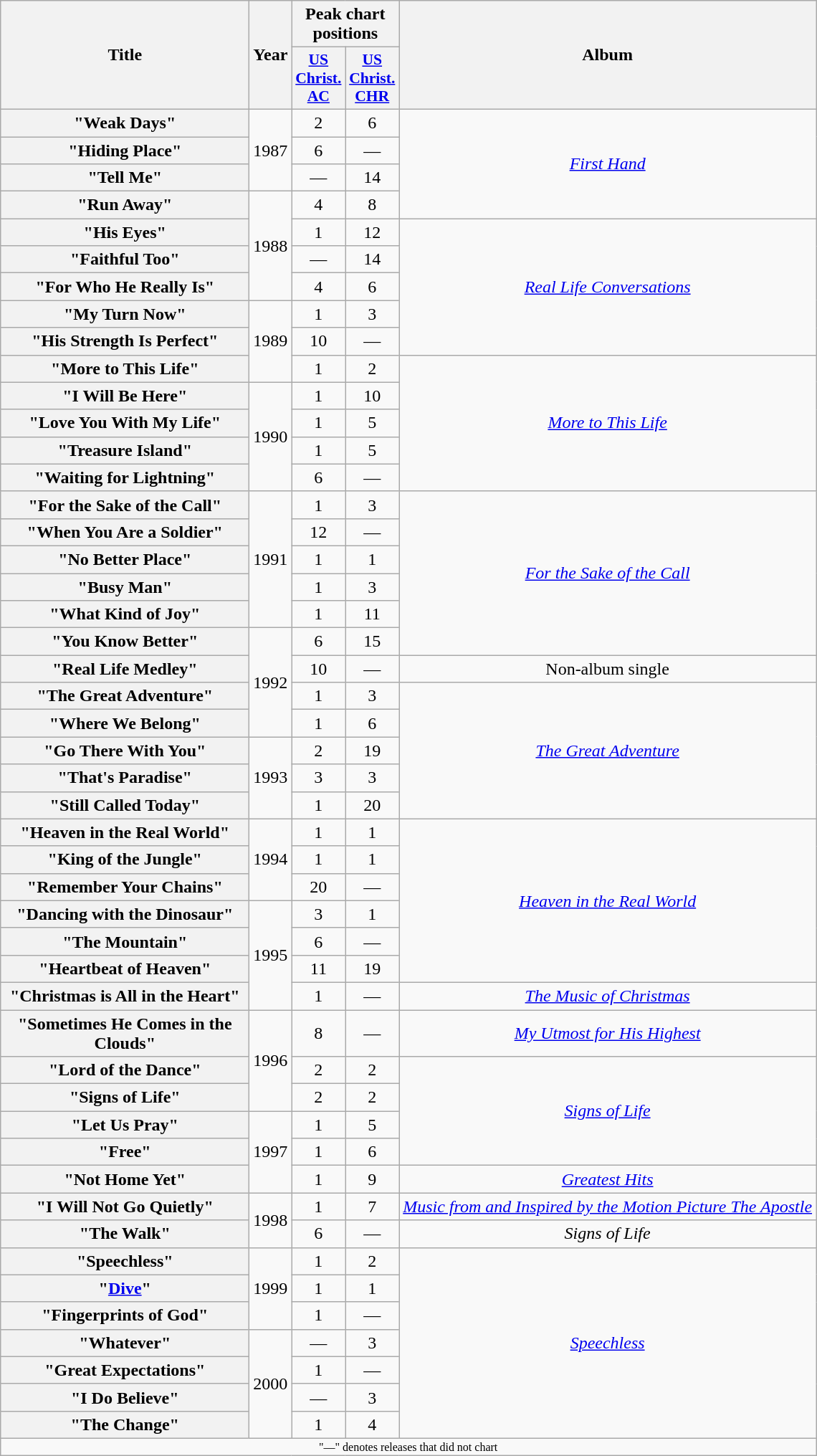<table class="wikitable plainrowheaders" style="text-align:center;">
<tr>
<th scope="col" rowspan="2" style="width:14em;">Title</th>
<th scope="col" rowspan="2" style="width:1em;">Year</th>
<th scope="col" colspan="2">Peak chart positions</th>
<th scope="col" rowspan="2">Album</th>
</tr>
<tr>
<th style="width:3em; font-size:90%"><a href='#'>US Christ. AC</a><br></th>
<th style="width:3em; font-size:90%"><a href='#'>US Christ. CHR</a><br></th>
</tr>
<tr>
<th scope="row">"Weak Days"</th>
<td rowspan="3">1987</td>
<td>2</td>
<td>6</td>
<td rowspan="4"><em><a href='#'>First Hand</a></em></td>
</tr>
<tr>
<th scope="row">"Hiding Place"</th>
<td>6</td>
<td>—</td>
</tr>
<tr>
<th scope="row">"Tell Me"</th>
<td>—</td>
<td>14</td>
</tr>
<tr>
<th scope="row">"Run Away"</th>
<td rowspan="4">1988</td>
<td>4</td>
<td>8</td>
</tr>
<tr>
<th scope="row">"His Eyes"</th>
<td>1</td>
<td>12</td>
<td rowspan="5"><em><a href='#'>Real Life Conversations</a></em></td>
</tr>
<tr>
<th scope="row">"Faithful Too"</th>
<td>—</td>
<td>14</td>
</tr>
<tr>
<th scope="row">"For Who He Really Is"</th>
<td>4</td>
<td>6</td>
</tr>
<tr>
<th scope="row">"My Turn Now"</th>
<td rowspan="3">1989</td>
<td>1</td>
<td>3</td>
</tr>
<tr>
<th scope="row">"His Strength Is Perfect"</th>
<td>10</td>
<td>—</td>
</tr>
<tr>
<th scope="row">"More to This Life"</th>
<td>1</td>
<td>2</td>
<td rowspan="5"><em><a href='#'>More to This Life</a></em></td>
</tr>
<tr>
<th scope="row">"I Will Be Here"</th>
<td rowspan="4">1990</td>
<td>1</td>
<td>10</td>
</tr>
<tr>
<th scope="row">"Love You With My Life"</th>
<td>1</td>
<td>5</td>
</tr>
<tr>
<th scope="row">"Treasure Island"</th>
<td>1</td>
<td>5</td>
</tr>
<tr>
<th scope="row">"Waiting for Lightning"</th>
<td>6</td>
<td>—</td>
</tr>
<tr>
<th scope="row">"For the Sake of the Call"</th>
<td rowspan="5">1991</td>
<td>1</td>
<td>3</td>
<td rowspan="6"><em><a href='#'>For the Sake of the Call</a></em></td>
</tr>
<tr>
<th scope="row">"When You Are a Soldier"</th>
<td>12</td>
<td>—</td>
</tr>
<tr>
<th scope="row">"No Better Place"</th>
<td>1</td>
<td>1</td>
</tr>
<tr>
<th scope="row">"Busy Man"</th>
<td>1</td>
<td>3</td>
</tr>
<tr>
<th scope="row">"What Kind of Joy"</th>
<td>1</td>
<td>11</td>
</tr>
<tr>
<th scope="row">"You Know Better"</th>
<td rowspan="4">1992</td>
<td>6</td>
<td>15</td>
</tr>
<tr>
<th scope="row">"Real Life Medley"</th>
<td>10</td>
<td>—</td>
<td>Non-album single</td>
</tr>
<tr>
<th scope="row">"The Great Adventure"</th>
<td>1</td>
<td>3</td>
<td rowspan="5"><em><a href='#'>The Great Adventure</a></em></td>
</tr>
<tr>
<th scope="row">"Where We Belong"</th>
<td>1</td>
<td>6</td>
</tr>
<tr>
<th scope="row">"Go There With You"</th>
<td rowspan="3">1993</td>
<td>2</td>
<td>19</td>
</tr>
<tr>
<th scope="row">"That's Paradise"</th>
<td>3</td>
<td>3</td>
</tr>
<tr>
<th scope="row">"Still Called Today" </th>
<td>1</td>
<td>20</td>
</tr>
<tr>
<th scope="row">"Heaven in the Real World"</th>
<td rowspan="3">1994</td>
<td>1</td>
<td>1</td>
<td rowspan="6"><em><a href='#'>Heaven in the Real World</a></em></td>
</tr>
<tr>
<th scope="row">"King of the Jungle"</th>
<td>1</td>
<td>1</td>
</tr>
<tr>
<th scope="row">"Remember Your Chains"</th>
<td>20</td>
<td>—</td>
</tr>
<tr>
<th scope="row">"Dancing with the Dinosaur"</th>
<td rowspan="4">1995</td>
<td>3</td>
<td>1</td>
</tr>
<tr>
<th scope="row">"The Mountain"</th>
<td>6</td>
<td>—</td>
</tr>
<tr>
<th scope="row">"Heartbeat of Heaven"</th>
<td>11</td>
<td>19</td>
</tr>
<tr>
<th scope="row">"Christmas is All in the Heart"</th>
<td>1</td>
<td>—</td>
<td><em><a href='#'>The Music of Christmas</a></em></td>
</tr>
<tr>
<th scope="row">"Sometimes He Comes in the Clouds"</th>
<td rowspan="3">1996</td>
<td>8</td>
<td>—</td>
<td><em><a href='#'>My Utmost for His Highest</a></em></td>
</tr>
<tr>
<th scope="row">"Lord of the Dance"</th>
<td>2</td>
<td>2</td>
<td rowspan="4"><em><a href='#'>Signs of Life</a></em></td>
</tr>
<tr>
<th scope="row">"Signs of Life"</th>
<td>2</td>
<td>2</td>
</tr>
<tr>
<th scope="row">"Let Us Pray"</th>
<td rowspan="3">1997</td>
<td>1</td>
<td>5</td>
</tr>
<tr>
<th scope="row">"Free"</th>
<td>1</td>
<td>6</td>
</tr>
<tr>
<th scope="row">"Not Home Yet"</th>
<td>1</td>
<td>9</td>
<td><em><a href='#'>Greatest Hits</a></em></td>
</tr>
<tr>
<th scope="row">"I Will Not Go Quietly"</th>
<td rowspan="2">1998</td>
<td>1</td>
<td>7</td>
<td><em><a href='#'>Music from and Inspired by the Motion Picture The Apostle</a></em></td>
</tr>
<tr>
<th scope="row">"The Walk"</th>
<td>6</td>
<td>—</td>
<td><em>Signs of Life</em></td>
</tr>
<tr>
<th scope="row">"Speechless"</th>
<td rowspan="3">1999</td>
<td>1</td>
<td>2</td>
<td rowspan="7"><em><a href='#'>Speechless</a></em></td>
</tr>
<tr>
<th scope="row">"<a href='#'>Dive</a>"</th>
<td>1</td>
<td>1</td>
</tr>
<tr>
<th scope="row">"Fingerprints of God"</th>
<td>1</td>
<td>—</td>
</tr>
<tr>
<th scope="row">"Whatever"</th>
<td rowspan="4">2000</td>
<td>—</td>
<td>3</td>
</tr>
<tr>
<th scope="row">"Great Expectations"</th>
<td>1</td>
<td>—</td>
</tr>
<tr>
<th scope="row">"I Do Believe"</th>
<td>—</td>
<td>3</td>
</tr>
<tr>
<th scope="row">"The Change"</th>
<td>1</td>
<td>4</td>
</tr>
<tr>
<td colspan="10" style="font-size:8pt">"—" denotes releases that did not chart</td>
</tr>
</table>
